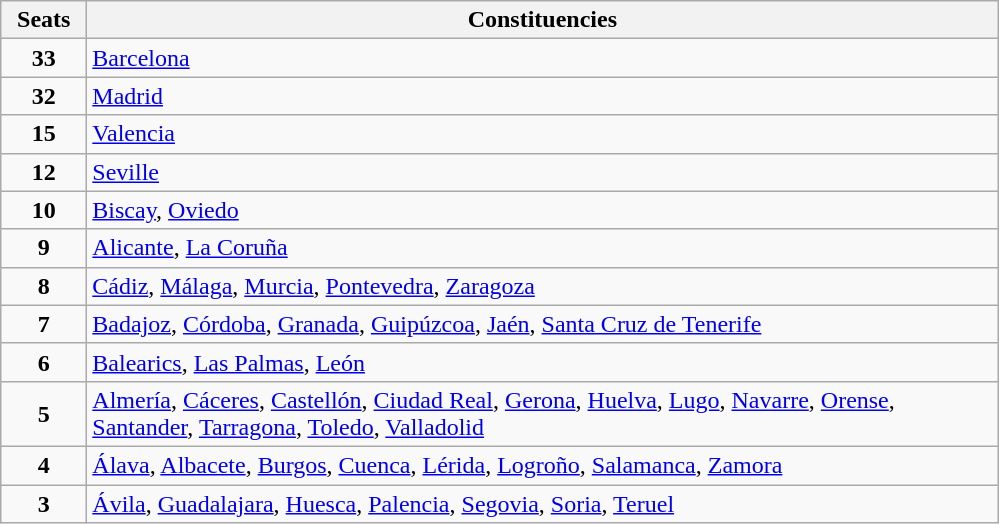<table class="wikitable" style="text-align:left;">
<tr>
<th width="50">Seats</th>
<th width="600">Constituencies</th>
</tr>
<tr>
<td align="center"><strong>33</strong></td>
<td><a href='#'>Barcelona</a></td>
</tr>
<tr>
<td align="center"><strong>32</strong></td>
<td><a href='#'>Madrid</a></td>
</tr>
<tr>
<td align="center"><strong>15</strong></td>
<td><a href='#'>Valencia</a></td>
</tr>
<tr>
<td align="center"><strong>12</strong></td>
<td><a href='#'>Seville</a></td>
</tr>
<tr>
<td align="center"><strong>10</strong></td>
<td><a href='#'>Biscay</a>, <a href='#'>Oviedo</a></td>
</tr>
<tr>
<td align="center"><strong>9</strong></td>
<td><a href='#'>Alicante</a>, <a href='#'>La Coruña</a></td>
</tr>
<tr>
<td align="center"><strong>8</strong></td>
<td><a href='#'>Cádiz</a>, <a href='#'>Málaga</a>, <a href='#'>Murcia</a>, <a href='#'>Pontevedra</a>, <a href='#'>Zaragoza</a></td>
</tr>
<tr>
<td align="center"><strong>7</strong></td>
<td><a href='#'>Badajoz</a>, <a href='#'>Córdoba</a>, <a href='#'>Granada</a>, <a href='#'>Guipúzcoa</a>, <a href='#'>Jaén</a>, <a href='#'>Santa Cruz de Tenerife</a></td>
</tr>
<tr>
<td align="center"><strong>6</strong></td>
<td><a href='#'>Balearics</a>, <a href='#'>Las Palmas</a>, <a href='#'>León</a></td>
</tr>
<tr>
<td align="center"><strong>5</strong></td>
<td><a href='#'>Almería</a>, <a href='#'>Cáceres</a>, <a href='#'>Castellón</a>, <a href='#'>Ciudad Real</a>, <a href='#'>Gerona</a>, <a href='#'>Huelva</a>, <a href='#'>Lugo</a>, <a href='#'>Navarre</a>, <a href='#'>Orense</a>, <a href='#'>Santander</a>, <a href='#'>Tarragona</a>, <a href='#'>Toledo</a>, <a href='#'>Valladolid</a></td>
</tr>
<tr>
<td align="center"><strong>4</strong></td>
<td><a href='#'>Álava</a>, <a href='#'>Albacete</a>, <a href='#'>Burgos</a>, <a href='#'>Cuenca</a>, <a href='#'>Lérida</a>, <a href='#'>Logroño</a>, <a href='#'>Salamanca</a>, <a href='#'>Zamora</a></td>
</tr>
<tr>
<td align="center"><strong>3</strong></td>
<td><a href='#'>Ávila</a>, <a href='#'>Guadalajara</a>, <a href='#'>Huesca</a>, <a href='#'>Palencia</a>, <a href='#'>Segovia</a>, <a href='#'>Soria</a>, <a href='#'>Teruel</a></td>
</tr>
</table>
